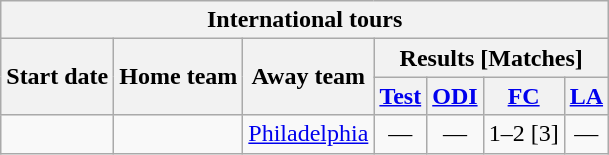<table class="wikitable">
<tr>
<th colspan="7">International tours</th>
</tr>
<tr>
<th rowspan="2">Start date</th>
<th rowspan="2">Home team</th>
<th rowspan="2">Away team</th>
<th colspan="4">Results [Matches]</th>
</tr>
<tr>
<th><a href='#'>Test</a></th>
<th><a href='#'>ODI</a></th>
<th><a href='#'>FC</a></th>
<th><a href='#'>LA</a></th>
</tr>
<tr>
<td><a href='#'></a></td>
<td></td>
<td> <a href='#'>Philadelphia</a></td>
<td ; style="text-align:center">—</td>
<td ; style="text-align:center">—</td>
<td>1–2 [3]</td>
<td ; style="text-align:center">—</td>
</tr>
</table>
